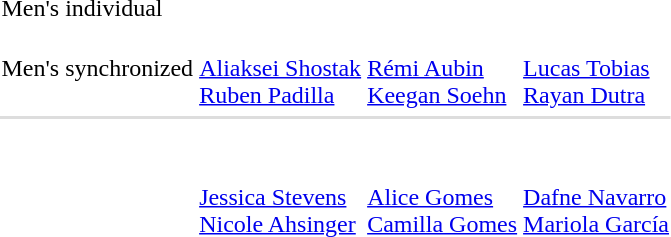<table>
<tr>
<td>Men's individual<br></td>
<td></td>
<td></td>
<td></td>
</tr>
<tr>
<td>Men's synchronized<br></td>
<td><br><a href='#'>Aliaksei Shostak</a><br><a href='#'>Ruben Padilla</a></td>
<td><br><a href='#'>Rémi Aubin</a><br><a href='#'>Keegan Soehn</a></td>
<td><br><a href='#'>Lucas Tobias</a><br><a href='#'>Rayan Dutra</a></td>
</tr>
<tr>
</tr>
<tr bgcolor=#ddd>
<td colspan=7></td>
</tr>
<tr>
<td><br></td>
<td></td>
<td></td>
<td></td>
</tr>
<tr>
<td><br></td>
<td><br><a href='#'>Jessica Stevens</a><br><a href='#'>Nicole Ahsinger</a></td>
<td><br><a href='#'>Alice Gomes</a><br><a href='#'>Camilla Gomes</a></td>
<td><br><a href='#'>Dafne Navarro</a><br><a href='#'>Mariola García</a></td>
</tr>
<tr>
</tr>
</table>
